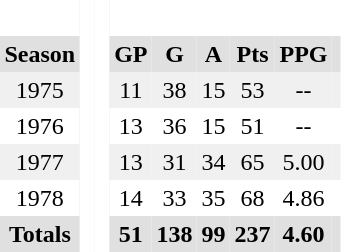<table BORDER="0" CELLPADDING="3" CELLSPACING="0">
<tr ALIGN="center" bgcolor="#e0e0e0">
<th colspan="1" bgcolor="#ffffff"> </th>
<th rowspan="99" bgcolor="#ffffff"> </th>
<th rowspan="99" bgcolor="#ffffff"> </th>
</tr>
<tr ALIGN="center" bgcolor="#e0e0e0">
<th>Season</th>
<th>GP</th>
<th>G</th>
<th>A</th>
<th>Pts</th>
<th>PPG</th>
<th></th>
</tr>
<tr ALIGN="center" bgcolor="#f0f0f0">
<td>1975</td>
<td>11</td>
<td>38</td>
<td>15</td>
<td>53</td>
<td>--</td>
<td></td>
</tr>
<tr ALIGN="center">
<td>1976</td>
<td>13</td>
<td>36</td>
<td>15</td>
<td>51</td>
<td>--</td>
<td></td>
</tr>
<tr ALIGN="center" bgcolor="#f0f0f0">
<td>1977</td>
<td>13</td>
<td>31</td>
<td>34</td>
<td>65</td>
<td>5.00</td>
<td></td>
</tr>
<tr ALIGN="center">
<td>1978</td>
<td>14</td>
<td>33</td>
<td>35</td>
<td>68</td>
<td>4.86</td>
<td></td>
</tr>
<tr ALIGN="center" bgcolor="#e0e0e0">
<th colspan="1.5">Totals</th>
<th>51</th>
<th>138</th>
<th>99</th>
<th>237</th>
<th>4.60</th>
<th></th>
</tr>
</table>
